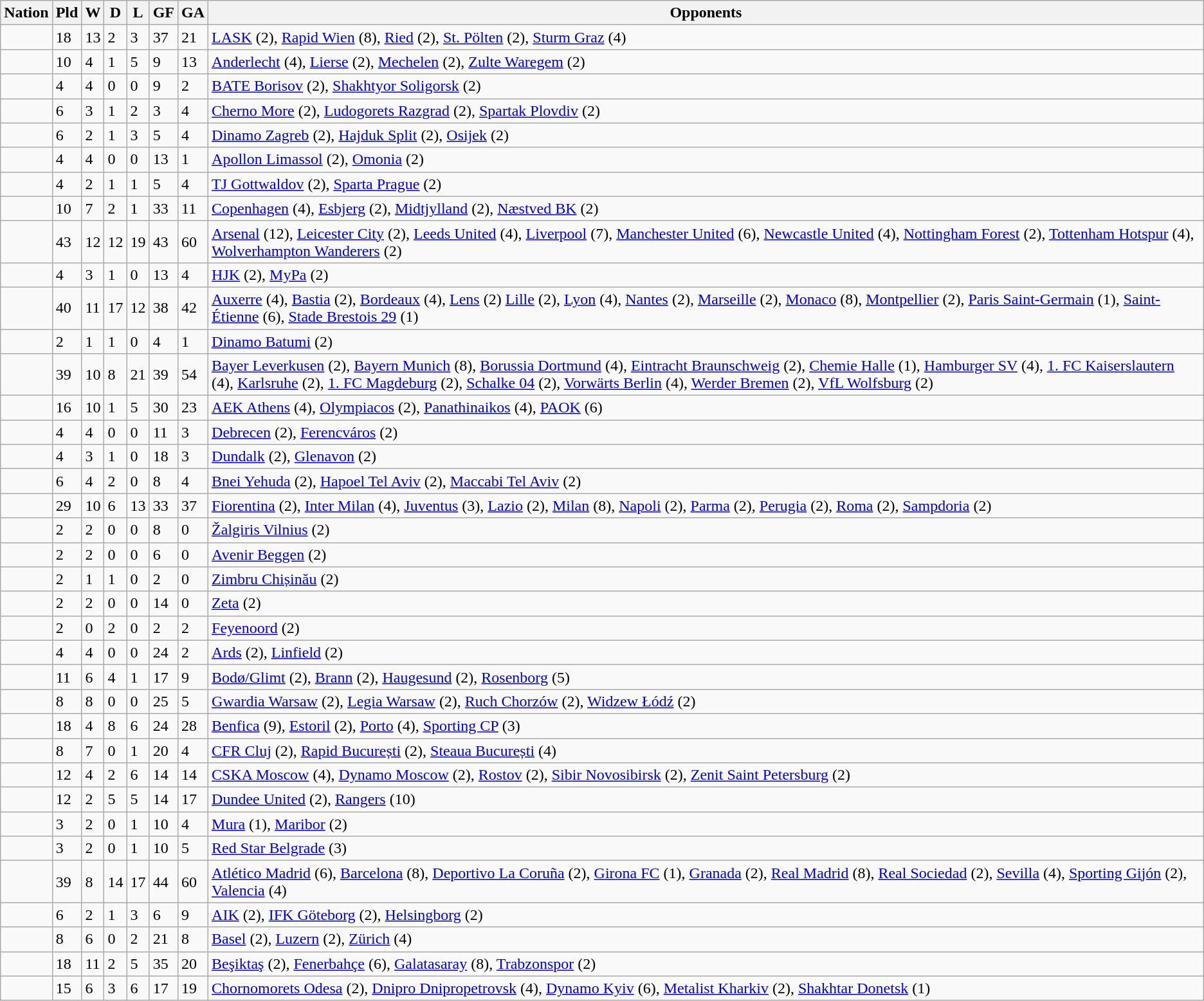<table class="sortable wikitable" style="text-align: left">
<tr>
<th>Nation</th>
<th>Pld</th>
<th>W</th>
<th>D</th>
<th>L</th>
<th>GF</th>
<th>GA</th>
<th>Opponents</th>
</tr>
<tr>
<td></td>
<td>18</td>
<td>13</td>
<td>2</td>
<td>3</td>
<td>37</td>
<td>21</td>
<td><a href='#'>LASK</a> (2), <a href='#'>Rapid Wien</a> (8), <a href='#'>Ried</a> (2), <a href='#'>St. Pölten</a> (2), <a href='#'>Sturm Graz</a> (4)</td>
</tr>
<tr>
<td></td>
<td>10</td>
<td>4</td>
<td>1</td>
<td>5</td>
<td>9</td>
<td>13</td>
<td><a href='#'>Anderlecht</a> (4), <a href='#'>Lierse</a> (2),  <a href='#'>Mechelen</a> (2), <a href='#'>Zulte Waregem</a> (2)</td>
</tr>
<tr>
<td></td>
<td>4</td>
<td>4</td>
<td>0</td>
<td>0</td>
<td>9</td>
<td>2</td>
<td><a href='#'>BATE Borisov</a> (2), <a href='#'>Shakhtyor Soligorsk</a> (2)</td>
</tr>
<tr>
<td></td>
<td>6</td>
<td>3</td>
<td>1</td>
<td>2</td>
<td>3</td>
<td>4</td>
<td><a href='#'>Cherno More</a> (2), <a href='#'>Ludogorets Razgrad</a> (2), <a href='#'>Spartak Plovdiv</a> (2)</td>
</tr>
<tr>
<td></td>
<td>6</td>
<td>2</td>
<td>1</td>
<td>3</td>
<td>5</td>
<td>4</td>
<td><a href='#'>Dinamo Zagreb</a> (2), <a href='#'>Hajduk Split</a> (2), <a href='#'>Osijek</a> (2)</td>
</tr>
<tr>
<td></td>
<td>4</td>
<td>4</td>
<td>0</td>
<td>0</td>
<td>13</td>
<td>1</td>
<td><a href='#'>Apollon Limassol</a> (2), <a href='#'>Omonia</a> (2)</td>
</tr>
<tr>
<td></td>
<td>4</td>
<td>2</td>
<td>1</td>
<td>1</td>
<td>5</td>
<td>4</td>
<td><a href='#'>TJ Gottwaldov</a> (2), <a href='#'>Sparta Prague</a> (2)</td>
</tr>
<tr>
<td></td>
<td>10</td>
<td>7</td>
<td>2</td>
<td>1</td>
<td>33</td>
<td>11</td>
<td><a href='#'>Copenhagen</a> (4), <a href='#'>Esbjerg</a> (2), <a href='#'>Midtjylland</a> (2), <a href='#'>Næstved BK</a> (2)</td>
</tr>
<tr>
<td></td>
<td>43</td>
<td>12</td>
<td>12</td>
<td>19</td>
<td>43</td>
<td>60</td>
<td><a href='#'>Arsenal</a> (12), <a href='#'>Leicester City</a> (2), <a href='#'>Leeds United</a> (4), <a href='#'>Liverpool</a> (7), <a href='#'>Manchester United</a> (6), <a href='#'>Newcastle United</a> (4), <a href='#'>Nottingham Forest</a> (2), <a href='#'>Tottenham Hotspur</a> (4), <a href='#'>Wolverhampton Wanderers</a> (2)</td>
</tr>
<tr>
<td></td>
<td>4</td>
<td>3</td>
<td>1</td>
<td>0</td>
<td>13</td>
<td>4</td>
<td><a href='#'>HJK</a> (2), <a href='#'>MyPa</a> (2)</td>
</tr>
<tr>
<td></td>
<td>40</td>
<td>11</td>
<td>17</td>
<td>12</td>
<td>38</td>
<td>42</td>
<td><a href='#'>Auxerre</a> (4), <a href='#'>Bastia</a> (2), <a href='#'>Bordeaux</a> (4), <a href='#'>Lens</a> (2) <a href='#'>Lille</a> (2), <a href='#'>Lyon</a> (4), <a href='#'>Nantes</a> (2), <a href='#'>Marseille</a> (2), <a href='#'>Monaco</a> (8), <a href='#'>Montpellier</a> (2), <a href='#'>Paris Saint-Germain</a> (1), <a href='#'>Saint-Étienne</a> (6), <a href='#'>Stade Brestois 29</a> (1)</td>
</tr>
<tr>
<td></td>
<td>2</td>
<td>1</td>
<td>1</td>
<td>0</td>
<td>4</td>
<td>1</td>
<td><a href='#'>Dinamo Batumi</a> (2)</td>
</tr>
<tr>
<td></td>
<td>39</td>
<td>10</td>
<td>8</td>
<td>21</td>
<td>39</td>
<td>54</td>
<td><a href='#'>Bayer Leverkusen</a> (2), <a href='#'>Bayern Munich</a> (8), <a href='#'>Borussia Dortmund</a> (4), <a href='#'>Eintracht Braunschweig</a> (2), <a href='#'>Chemie Halle</a> (1), <a href='#'>Hamburger SV</a> (4), <a href='#'>1. FC Kaiserslautern</a> (4), <a href='#'>Karlsruhe</a> (2), <a href='#'>1. FC Magdeburg</a> (2), <a href='#'>Schalke 04</a> (2), <a href='#'>Vorwärts Berlin</a> (4), <a href='#'>Werder Bremen</a> (2), <a href='#'>VfL Wolfsburg</a> (2)</td>
</tr>
<tr>
<td></td>
<td>16</td>
<td>10</td>
<td>1</td>
<td>5</td>
<td>30</td>
<td>23</td>
<td><a href='#'>AEK Athens</a> (4), <a href='#'>Olympiacos</a> (2), <a href='#'>Panathinaikos</a> (4), <a href='#'>PAOK</a> (6)</td>
</tr>
<tr>
<td></td>
<td>4</td>
<td>4</td>
<td>0</td>
<td>0</td>
<td>11</td>
<td>3</td>
<td><a href='#'>Debrecen</a> (2), <a href='#'>Ferencváros</a> (2)</td>
</tr>
<tr>
<td></td>
<td>4</td>
<td>3</td>
<td>1</td>
<td>0</td>
<td>18</td>
<td>3</td>
<td><a href='#'>Dundalk</a> (2), <a href='#'>Glenavon</a> (2)</td>
</tr>
<tr>
<td></td>
<td>6</td>
<td>4</td>
<td>2</td>
<td>0</td>
<td>8</td>
<td>4</td>
<td><a href='#'>Bnei Yehuda</a> (2), <a href='#'>Hapoel Tel Aviv</a> (2), <a href='#'>Maccabi Tel Aviv</a> (2)</td>
</tr>
<tr>
<td></td>
<td>29</td>
<td>10</td>
<td>6</td>
<td>13</td>
<td>33</td>
<td>37</td>
<td><a href='#'>Fiorentina</a> (2), <a href='#'>Inter Milan</a> (4), <a href='#'>Juventus</a> (3), <a href='#'>Lazio</a> (2), <a href='#'>Milan</a> (8), <a href='#'>Napoli</a> (2), <a href='#'>Parma</a> (2), <a href='#'>Perugia</a> (2), <a href='#'>Roma</a> (2), <a href='#'>Sampdoria</a> (2)</td>
</tr>
<tr>
<td></td>
<td>2</td>
<td>2</td>
<td>0</td>
<td>0</td>
<td>8</td>
<td>0</td>
<td><a href='#'>Žalgiris Vilnius</a> (2)</td>
</tr>
<tr>
<td></td>
<td>2</td>
<td>2</td>
<td>0</td>
<td>0</td>
<td>6</td>
<td>0</td>
<td><a href='#'>Avenir Beggen</a> (2)</td>
</tr>
<tr>
<td></td>
<td>2</td>
<td>1</td>
<td>1</td>
<td>0</td>
<td>2</td>
<td>0</td>
<td><a href='#'>Zimbru Chișinău</a> (2)</td>
</tr>
<tr>
<td></td>
<td>2</td>
<td>2</td>
<td>0</td>
<td>0</td>
<td>14</td>
<td>0</td>
<td><a href='#'>Zeta</a> (2)</td>
</tr>
<tr>
<td></td>
<td>2</td>
<td>0</td>
<td>2</td>
<td>0</td>
<td>2</td>
<td>2</td>
<td><a href='#'>Feyenoord</a> (2)</td>
</tr>
<tr>
<td></td>
<td>4</td>
<td>4</td>
<td>0</td>
<td>0</td>
<td>24</td>
<td>2</td>
<td><a href='#'>Ards</a> (2), <a href='#'>Linfield</a> (2)</td>
</tr>
<tr>
<td></td>
<td>11</td>
<td>6</td>
<td>4</td>
<td>1</td>
<td>17</td>
<td>9</td>
<td><a href='#'>Bodø/Glimt</a> (2), <a href='#'>Brann</a> (2), <a href='#'>Haugesund</a> (2), <a href='#'>Rosenborg</a> (5)</td>
</tr>
<tr>
<td></td>
<td>8</td>
<td>8</td>
<td>0</td>
<td>0</td>
<td>25</td>
<td>5</td>
<td><a href='#'>Gwardia Warsaw</a> (2), <a href='#'>Legia Warsaw</a> (2), <a href='#'>Ruch Chorzów</a> (2), <a href='#'>Widzew Łódź</a> (2)</td>
</tr>
<tr>
<td></td>
<td>18</td>
<td>4</td>
<td>8</td>
<td>6</td>
<td>24</td>
<td>28</td>
<td><a href='#'>Benfica</a> (9), <a href='#'>Estoril</a> (2), <a href='#'>Porto</a> (4), <a href='#'>Sporting CP</a> (3)</td>
</tr>
<tr>
<td></td>
<td>8</td>
<td>7</td>
<td>0</td>
<td>1</td>
<td>20</td>
<td>4</td>
<td><a href='#'>CFR Cluj</a> (2), <a href='#'>Rapid București</a> (2), <a href='#'>Steaua București</a> (4)</td>
</tr>
<tr>
<td></td>
<td>12</td>
<td>4</td>
<td>2</td>
<td>6</td>
<td>14</td>
<td>14</td>
<td><a href='#'>CSKA Moscow</a> (4), <a href='#'>Dynamo Moscow</a> (2), <a href='#'>Rostov</a> (2), <a href='#'>Sibir Novosibirsk</a> (2), <a href='#'>Zenit Saint Petersburg</a> (2)</td>
</tr>
<tr>
<td></td>
<td>12</td>
<td>2</td>
<td>5</td>
<td>5</td>
<td>14</td>
<td>17</td>
<td><a href='#'>Dundee United</a> (2), <a href='#'>Rangers</a> (10)</td>
</tr>
<tr>
<td></td>
<td>3</td>
<td>2</td>
<td>0</td>
<td>1</td>
<td>10</td>
<td>4</td>
<td><a href='#'>Mura</a> (1), <a href='#'>Maribor</a> (2)</td>
</tr>
<tr>
<td></td>
<td>3</td>
<td>2</td>
<td>0</td>
<td>1</td>
<td>10</td>
<td>5</td>
<td><a href='#'>Red Star Belgrade</a> (3)</td>
</tr>
<tr>
<td></td>
<td>39</td>
<td>8</td>
<td>14</td>
<td>17</td>
<td>44</td>
<td>60</td>
<td><a href='#'>Atlético Madrid</a> (6), <a href='#'>Barcelona</a> (8), <a href='#'>Deportivo La Coruña</a> (2), <a href='#'>Girona FC</a> (1), <a href='#'>Granada</a> (2), <a href='#'>Real Madrid</a> (8), <a href='#'>Real Sociedad</a> (2), <a href='#'>Sevilla</a> (4), <a href='#'>Sporting Gijón</a> (2), <a href='#'>Valencia</a> (4)</td>
</tr>
<tr>
<td></td>
<td>6</td>
<td>2</td>
<td>1</td>
<td>3</td>
<td>6</td>
<td>9</td>
<td><a href='#'>AIK</a> (2), <a href='#'>IFK Göteborg</a> (2), <a href='#'>Helsingborg</a> (2)</td>
</tr>
<tr>
<td></td>
<td>8</td>
<td>6</td>
<td>0</td>
<td>2</td>
<td>21</td>
<td>8</td>
<td><a href='#'>Basel</a> (2), <a href='#'>Luzern</a> (2), <a href='#'>Zürich</a> (4)</td>
</tr>
<tr>
<td></td>
<td>18</td>
<td>11</td>
<td>2</td>
<td>5</td>
<td>35</td>
<td>20</td>
<td><a href='#'>Beşiktaş</a> (2), <a href='#'>Fenerbahçe</a> (6), <a href='#'>Galatasaray</a> (8), <a href='#'>Trabzonspor</a> (2)</td>
</tr>
<tr>
<td></td>
<td>15</td>
<td>6</td>
<td>3</td>
<td>6</td>
<td>17</td>
<td>19</td>
<td><a href='#'>Chornomorets Odesa</a> (2), <a href='#'>Dnipro Dnipropetrovsk</a> (4), <a href='#'>Dynamo Kyiv</a> (6), <a href='#'>Metalist Kharkiv</a> (2), <a href='#'>Shakhtar Donetsk</a> (1)</td>
</tr>
</table>
